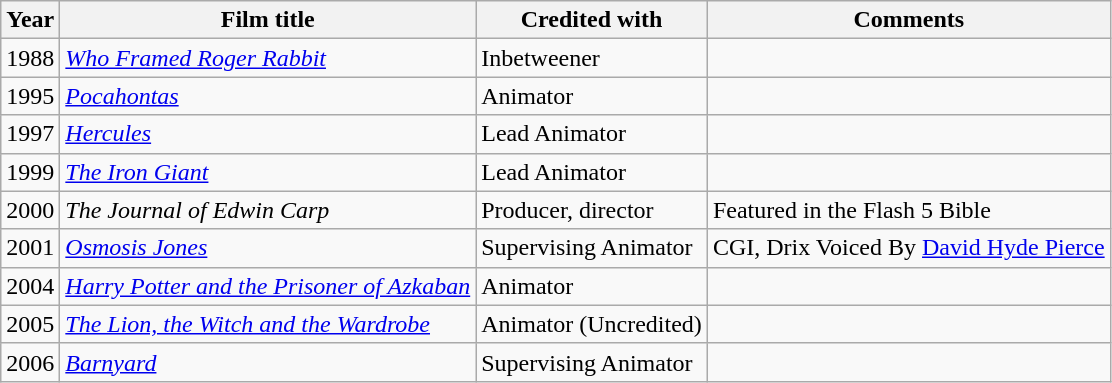<table class="wikitable">
<tr>
<th>Year</th>
<th>Film title</th>
<th>Credited with</th>
<th>Comments</th>
</tr>
<tr>
<td>1988</td>
<td><em><a href='#'>Who Framed Roger Rabbit</a></em></td>
<td>Inbetweener</td>
<td></td>
</tr>
<tr>
<td>1995</td>
<td><em><a href='#'>Pocahontas</a></em></td>
<td>Animator</td>
<td></td>
</tr>
<tr>
<td>1997</td>
<td><em><a href='#'>Hercules</a></em></td>
<td>Lead Animator</td>
<td></td>
</tr>
<tr>
<td>1999</td>
<td><em><a href='#'>The Iron Giant</a></em></td>
<td>Lead Animator</td>
<td></td>
</tr>
<tr>
<td>2000</td>
<td><em>The Journal of Edwin Carp</em></td>
<td>Producer, director</td>
<td>Featured in the Flash 5 Bible</td>
</tr>
<tr>
<td>2001</td>
<td><em><a href='#'>Osmosis Jones</a></em></td>
<td>Supervising Animator</td>
<td>CGI, Drix Voiced By <a href='#'>David Hyde Pierce</a></td>
</tr>
<tr>
<td>2004</td>
<td><em><a href='#'>Harry Potter and the Prisoner of Azkaban</a></em></td>
<td>Animator</td>
<td></td>
</tr>
<tr>
<td>2005</td>
<td><em><a href='#'>The Lion, the Witch and the Wardrobe</a></em></td>
<td>Animator (Uncredited)</td>
<td></td>
</tr>
<tr>
<td>2006</td>
<td><em><a href='#'>Barnyard</a></em></td>
<td>Supervising Animator</td>
<td></td>
</tr>
</table>
